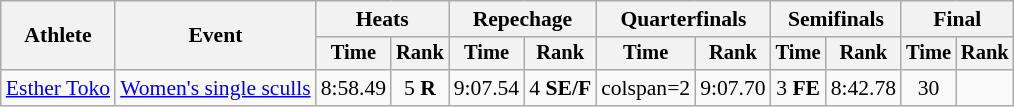<table class="wikitable" style="font-size:90%">
<tr>
<th rowspan="2">Athlete</th>
<th rowspan="2">Event</th>
<th colspan="2">Heats</th>
<th colspan="2">Repechage</th>
<th colspan="2">Quarterfinals</th>
<th colspan="2">Semifinals</th>
<th colspan="2">Final</th>
</tr>
<tr style="font-size:95%">
<th>Time</th>
<th>Rank</th>
<th>Time</th>
<th>Rank</th>
<th>Time</th>
<th>Rank</th>
<th>Time</th>
<th>Rank</th>
<th>Time</th>
<th>Rank</th>
</tr>
<tr align=center>
<td align=left><a href='#'>Esther Toko</a></td>
<td align=left><a href='#'>Women's single sculls</a></td>
<td>8:58.49</td>
<td>5 <strong>R</strong></td>
<td>9:07.54</td>
<td>4 <strong>SE/F</strong></td>
<td>colspan=2 </td>
<td>9:07.70</td>
<td>3 <strong>FE</strong></td>
<td>8:42.78</td>
<td>30</td>
</tr>
</table>
